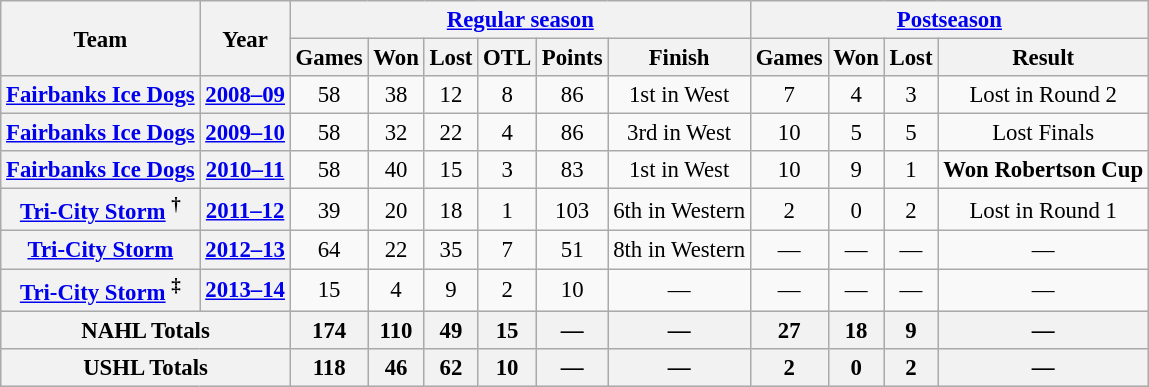<table class="wikitable" style="font-size: 95%; text-align:center;">
<tr>
<th rowspan="2">Team</th>
<th rowspan="2">Year</th>
<th colspan="6"><a href='#'>Regular season</a></th>
<th colspan="4"><a href='#'>Postseason</a></th>
</tr>
<tr>
<th>Games</th>
<th>Won</th>
<th>Lost</th>
<th>OTL</th>
<th>Points</th>
<th>Finish</th>
<th>Games</th>
<th>Won</th>
<th>Lost</th>
<th>Result</th>
</tr>
<tr>
<th><a href='#'>Fairbanks Ice Dogs</a></th>
<th><a href='#'>2008–09</a></th>
<td>58</td>
<td>38</td>
<td>12</td>
<td>8</td>
<td>86</td>
<td>1st in West</td>
<td>7</td>
<td>4</td>
<td>3</td>
<td>Lost in Round 2</td>
</tr>
<tr>
<th><a href='#'>Fairbanks Ice Dogs</a></th>
<th><a href='#'>2009–10</a></th>
<td>58</td>
<td>32</td>
<td>22</td>
<td>4</td>
<td>86</td>
<td>3rd in West</td>
<td>10</td>
<td>5</td>
<td>5</td>
<td>Lost Finals</td>
</tr>
<tr>
<th><a href='#'>Fairbanks Ice Dogs</a></th>
<th><a href='#'>2010–11</a></th>
<td>58</td>
<td>40</td>
<td>15</td>
<td>3</td>
<td>83</td>
<td>1st in West</td>
<td>10</td>
<td>9</td>
<td>1</td>
<td><strong>Won Robertson Cup</strong></td>
</tr>
<tr>
<th><a href='#'>Tri-City Storm</a> <sup>†</sup></th>
<th><a href='#'>2011–12</a></th>
<td>39</td>
<td>20</td>
<td>18</td>
<td>1</td>
<td>103</td>
<td>6th in Western</td>
<td>2</td>
<td>0</td>
<td>2</td>
<td>Lost in Round 1</td>
</tr>
<tr>
<th><a href='#'>Tri-City Storm</a></th>
<th><a href='#'>2012–13</a></th>
<td>64</td>
<td>22</td>
<td>35</td>
<td>7</td>
<td>51</td>
<td>8th in Western</td>
<td>—</td>
<td>—</td>
<td>—</td>
<td>—</td>
</tr>
<tr>
<th><a href='#'>Tri-City Storm</a> <sup>‡</sup></th>
<th><a href='#'>2013–14</a></th>
<td>15</td>
<td>4</td>
<td>9</td>
<td>2</td>
<td>10</td>
<td>—</td>
<td>—</td>
<td>—</td>
<td>—</td>
<td>—</td>
</tr>
<tr bgcolor="#e0e0e0">
<th colspan="2">NAHL Totals</th>
<th>174</th>
<th>110</th>
<th>49</th>
<th>15</th>
<th>—</th>
<th>—</th>
<th>27</th>
<th>18</th>
<th>9</th>
<th>—</th>
</tr>
<tr bgcolor="#e0e0e0">
<th colspan="2">USHL Totals</th>
<th>118</th>
<th>46</th>
<th>62</th>
<th>10</th>
<th>—</th>
<th>—</th>
<th>2</th>
<th>0</th>
<th>2</th>
<th>—</th>
</tr>
</table>
